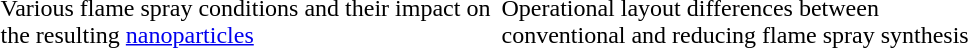<table>
<tr>
<td width=330px valign=top><br>Various flame spray conditions and their impact on the resulting <a href='#'>nanoparticles</a></td>
<td width=330px valign=top><br>Operational layout differences between conventional and reducing flame spray synthesis</td>
</tr>
</table>
